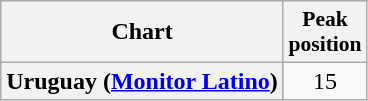<table class="wikitable plainrowheaders" style="text-align:center;">
<tr>
<th>Chart</th>
<th scope="col" style="width:2.5em;font-size:90%;">Peak position<br></th>
</tr>
<tr>
<th scope="row">Uruguay (<a href='#'>Monitor Latino</a>)</th>
<td>15</td>
</tr>
</table>
